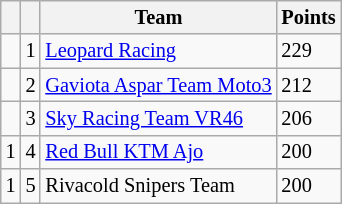<table class="wikitable" style="font-size: 85%;">
<tr>
<th scope="col"></th>
<th scope="col"></th>
<th scope="col">Team</th>
<th scope="col">Points</th>
</tr>
<tr>
<td align="left"></td>
<td align=center>1</td>
<td> <a href='#'>Leopard Racing</a></td>
<td align=left>229</td>
</tr>
<tr>
<td align="left"></td>
<td align=center>2</td>
<td> <a href='#'>Gaviota Aspar Team Moto3</a></td>
<td align=left>212</td>
</tr>
<tr>
<td align="left"></td>
<td align=center>3</td>
<td> <a href='#'>Sky Racing Team VR46</a></td>
<td align=left>206</td>
</tr>
<tr>
<td align="left"> 1</td>
<td align=center>4</td>
<td> <a href='#'>Red Bull KTM Ajo</a></td>
<td align=left>200</td>
</tr>
<tr>
<td align="left"> 1</td>
<td align=center>5</td>
<td> Rivacold Snipers Team</td>
<td align=left>200</td>
</tr>
</table>
